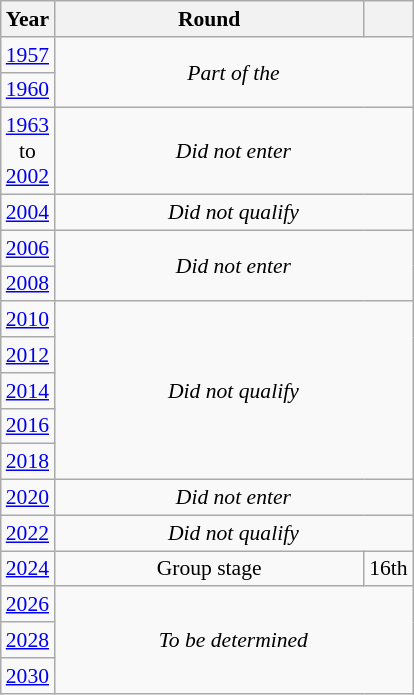<table class="wikitable" style="text-align: center; font-size:90%">
<tr>
<th>Year</th>
<th style="width:200px">Round</th>
<th></th>
</tr>
<tr>
<td><a href='#'>1957</a></td>
<td colspan="2" rowspan="2"><em>Part of the </em></td>
</tr>
<tr>
<td><a href='#'>1960</a></td>
</tr>
<tr>
<td><a href='#'>1963</a><br>to<br><a href='#'>2002</a></td>
<td colspan="2"><em>Did not enter</em></td>
</tr>
<tr>
<td><a href='#'>2004</a></td>
<td colspan="2"><em>Did not qualify</em></td>
</tr>
<tr>
<td><a href='#'>2006</a></td>
<td colspan="2" rowspan="2"><em>Did not enter</em></td>
</tr>
<tr>
<td><a href='#'>2008</a></td>
</tr>
<tr>
<td><a href='#'>2010</a></td>
<td colspan="2" rowspan="5"><em>Did not qualify</em></td>
</tr>
<tr>
<td><a href='#'>2012</a></td>
</tr>
<tr>
<td><a href='#'>2014</a></td>
</tr>
<tr>
<td><a href='#'>2016</a></td>
</tr>
<tr>
<td><a href='#'>2018</a></td>
</tr>
<tr>
<td><a href='#'>2020</a></td>
<td colspan="2"><em>Did not enter</em></td>
</tr>
<tr>
<td><a href='#'>2022</a></td>
<td colspan="2"><em>Did not qualify</em></td>
</tr>
<tr>
<td><a href='#'>2024</a></td>
<td>Group stage</td>
<td>16th</td>
</tr>
<tr>
<td><a href='#'>2026</a></td>
<td colspan="2" rowspan="3"><em>To be determined</em></td>
</tr>
<tr>
<td><a href='#'>2028</a></td>
</tr>
<tr>
<td><a href='#'>2030</a></td>
</tr>
</table>
